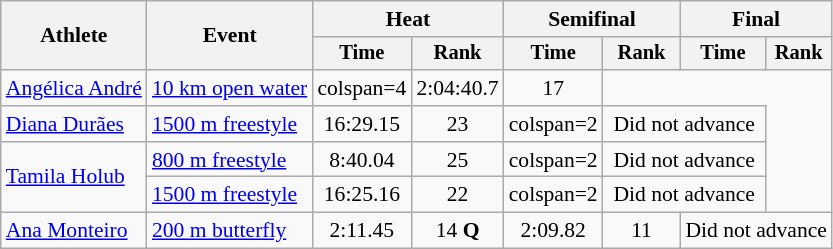<table class=wikitable style="font-size:90%">
<tr>
<th rowspan="2">Athlete</th>
<th rowspan="2">Event</th>
<th colspan="2">Heat</th>
<th colspan="2">Semifinal</th>
<th colspan="2">Final</th>
</tr>
<tr style="font-size:95%">
<th>Time</th>
<th>Rank</th>
<th>Time</th>
<th>Rank</th>
<th>Time</th>
<th>Rank</th>
</tr>
<tr align=center>
<td align=left><a href='#'>Angélica André</a></td>
<td align=left><a href='#'>10 km open water</a></td>
<td>colspan=4 </td>
<td>2:04:40.7</td>
<td>17</td>
</tr>
<tr align=center>
<td align=left><a href='#'>Diana Durães</a></td>
<td align=left><a href='#'>1500 m freestyle</a></td>
<td>16:29.15</td>
<td>23</td>
<td>colspan=2 </td>
<td colspan="2">Did not advance</td>
</tr>
<tr align=center>
<td align=left rowspan=2><a href='#'>Tamila Holub</a></td>
<td align=left><a href='#'>800 m freestyle</a></td>
<td>8:40.04</td>
<td>25</td>
<td>colspan=2 </td>
<td colspan="2">Did not advance</td>
</tr>
<tr align=center>
<td align=left><a href='#'>1500 m freestyle</a></td>
<td>16:25.16</td>
<td>22</td>
<td>colspan=2 </td>
<td colspan="2">Did not advance</td>
</tr>
<tr align=center>
<td align=left><a href='#'>Ana Monteiro</a></td>
<td align=left><a href='#'>200 m butterfly</a></td>
<td>2:11.45</td>
<td>14 <strong>Q</strong></td>
<td>2:09.82</td>
<td>11</td>
<td colspan="2">Did not advance</td>
</tr>
</table>
